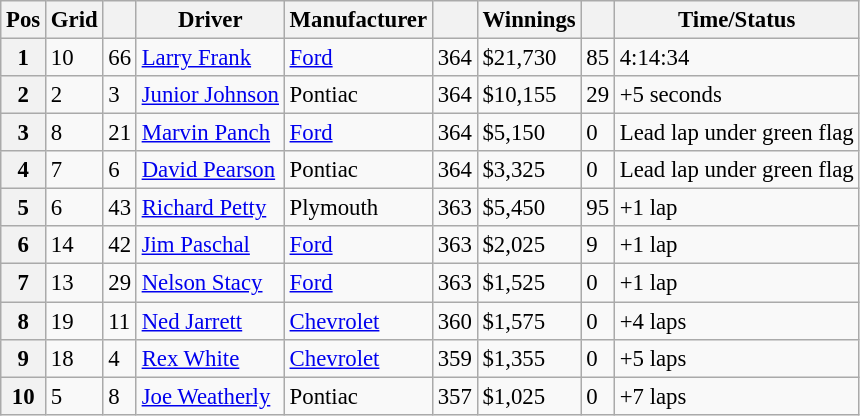<table class="sortable wikitable" style="font-size:95%">
<tr>
<th>Pos</th>
<th>Grid</th>
<th></th>
<th>Driver</th>
<th>Manufacturer</th>
<th></th>
<th>Winnings</th>
<th></th>
<th>Time/Status</th>
</tr>
<tr>
<th>1</th>
<td>10</td>
<td>66</td>
<td><a href='#'>Larry Frank</a></td>
<td><a href='#'>Ford</a></td>
<td>364</td>
<td>$21,730</td>
<td>85</td>
<td>4:14:34</td>
</tr>
<tr>
<th>2</th>
<td>2</td>
<td>3</td>
<td><a href='#'>Junior Johnson</a></td>
<td>Pontiac</td>
<td>364</td>
<td>$10,155</td>
<td>29</td>
<td>+5 seconds</td>
</tr>
<tr>
<th>3</th>
<td>8</td>
<td>21</td>
<td><a href='#'>Marvin Panch</a></td>
<td><a href='#'>Ford</a></td>
<td>364</td>
<td>$5,150</td>
<td>0</td>
<td>Lead lap under green flag</td>
</tr>
<tr>
<th>4</th>
<td>7</td>
<td>6</td>
<td><a href='#'>David Pearson</a></td>
<td>Pontiac</td>
<td>364</td>
<td>$3,325</td>
<td>0</td>
<td>Lead lap under green flag</td>
</tr>
<tr>
<th>5</th>
<td>6</td>
<td>43</td>
<td><a href='#'>Richard Petty</a></td>
<td>Plymouth</td>
<td>363</td>
<td>$5,450</td>
<td>95</td>
<td>+1 lap</td>
</tr>
<tr>
<th>6</th>
<td>14</td>
<td>42</td>
<td><a href='#'>Jim Paschal</a></td>
<td><a href='#'>Ford</a></td>
<td>363</td>
<td>$2,025</td>
<td>9</td>
<td>+1 lap</td>
</tr>
<tr>
<th>7</th>
<td>13</td>
<td>29</td>
<td><a href='#'>Nelson Stacy</a></td>
<td><a href='#'>Ford</a></td>
<td>363</td>
<td>$1,525</td>
<td>0</td>
<td>+1 lap</td>
</tr>
<tr>
<th>8</th>
<td>19</td>
<td>11</td>
<td><a href='#'>Ned Jarrett</a></td>
<td><a href='#'>Chevrolet</a></td>
<td>360</td>
<td>$1,575</td>
<td>0</td>
<td>+4 laps</td>
</tr>
<tr>
<th>9</th>
<td>18</td>
<td>4</td>
<td><a href='#'>Rex White</a></td>
<td><a href='#'>Chevrolet</a></td>
<td>359</td>
<td>$1,355</td>
<td>0</td>
<td>+5 laps</td>
</tr>
<tr>
<th>10</th>
<td>5</td>
<td>8</td>
<td><a href='#'>Joe Weatherly</a></td>
<td>Pontiac</td>
<td>357</td>
<td>$1,025</td>
<td>0</td>
<td>+7 laps</td>
</tr>
</table>
